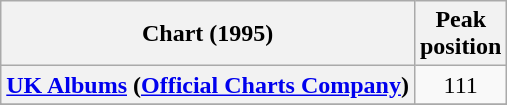<table class="wikitable plainrowheaders sortable" style="text-align:center">
<tr>
<th scope="col">Chart (1995)</th>
<th scope="col">Peak<br>position</th>
</tr>
<tr>
<th scope="row"><a href='#'>UK Albums</a> (<a href='#'>Official Charts Company</a>)</th>
<td>111</td>
</tr>
<tr>
</tr>
<tr>
</tr>
</table>
